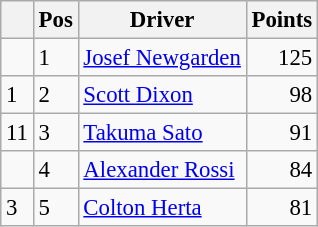<table class="wikitable" style="font-size: 95%;">
<tr>
<th></th>
<th>Pos</th>
<th>Driver</th>
<th>Points</th>
</tr>
<tr>
<td align="left"></td>
<td>1</td>
<td> <a href='#'>Josef Newgarden</a></td>
<td align="right">125</td>
</tr>
<tr>
<td align="left"> 1</td>
<td>2</td>
<td> <a href='#'>Scott Dixon</a></td>
<td align="right">98</td>
</tr>
<tr>
<td align="left"> 11</td>
<td>3</td>
<td> <a href='#'>Takuma Sato</a></td>
<td align="right">91</td>
</tr>
<tr>
<td align="left"></td>
<td>4</td>
<td> <a href='#'>Alexander Rossi</a></td>
<td align="right">84</td>
</tr>
<tr>
<td align="left"> 3</td>
<td>5</td>
<td> <a href='#'>Colton Herta</a></td>
<td align="right">81</td>
</tr>
</table>
